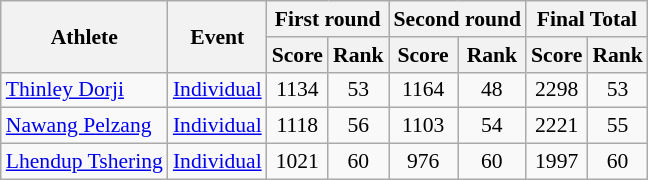<table class="wikitable" style="font-size:90%">
<tr>
<th rowspan="2">Athlete</th>
<th rowspan="2">Event</th>
<th colspan="2">First round</th>
<th colspan="2">Second round</th>
<th colspan="2">Final Total</th>
</tr>
<tr>
<th>Score</th>
<th>Rank</th>
<th>Score</th>
<th>Rank</th>
<th>Score</th>
<th>Rank</th>
</tr>
<tr>
<td><a href='#'>Thinley Dorji</a></td>
<td><a href='#'>Individual</a></td>
<td align=center>1134</td>
<td align=center>53</td>
<td align=center>1164</td>
<td align=center>48</td>
<td align=center>2298</td>
<td align=center>53</td>
</tr>
<tr>
<td><a href='#'>Nawang Pelzang</a></td>
<td><a href='#'>Individual</a></td>
<td align=center>1118</td>
<td align=center>56</td>
<td align=center>1103</td>
<td align=center>54</td>
<td align=center>2221</td>
<td align=center>55</td>
</tr>
<tr>
<td><a href='#'>Lhendup Tshering</a></td>
<td><a href='#'>Individual</a></td>
<td align=center>1021</td>
<td align=center>60</td>
<td align=center>976</td>
<td align=center>60</td>
<td align=center>1997</td>
<td align=center>60</td>
</tr>
</table>
